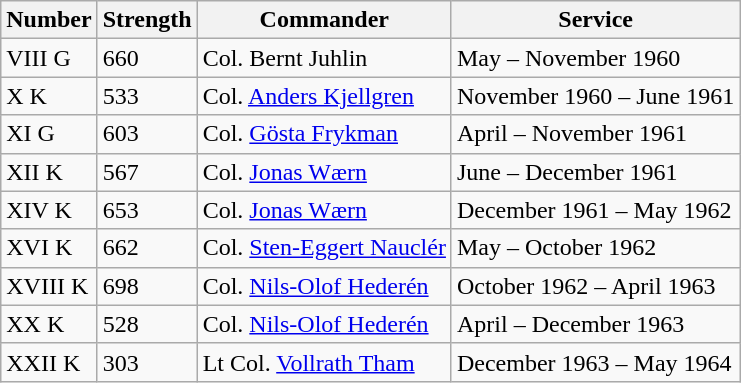<table class="wikitable" border="0">
<tr>
<th>Number</th>
<th>Strength</th>
<th>Commander</th>
<th>Service</th>
</tr>
<tr>
<td>VIII G</td>
<td>660</td>
<td>Col. Bernt Juhlin</td>
<td>May – November 1960</td>
</tr>
<tr>
<td>X K</td>
<td>533</td>
<td>Col. <a href='#'>Anders Kjellgren</a></td>
<td>November 1960 – June 1961</td>
</tr>
<tr>
<td>XI G</td>
<td>603</td>
<td>Col. <a href='#'>Gösta Frykman</a></td>
<td>April – November 1961</td>
</tr>
<tr>
<td>XII K</td>
<td>567</td>
<td>Col. <a href='#'>Jonas Wærn</a></td>
<td>June – December 1961</td>
</tr>
<tr>
<td>XIV K</td>
<td>653</td>
<td>Col. <a href='#'>Jonas Wærn</a></td>
<td>December 1961 – May 1962</td>
</tr>
<tr>
<td>XVI K</td>
<td>662</td>
<td>Col. <a href='#'>Sten-Eggert Nauclér</a></td>
<td>May – October 1962</td>
</tr>
<tr>
<td>XVIII K</td>
<td>698</td>
<td>Col. <a href='#'>Nils-Olof Hederén</a></td>
<td>October 1962 – April 1963</td>
</tr>
<tr>
<td>XX K</td>
<td>528</td>
<td>Col. <a href='#'>Nils-Olof Hederén</a></td>
<td>April – December 1963</td>
</tr>
<tr>
<td>XXII K</td>
<td>303</td>
<td>Lt Col. <a href='#'>Vollrath Tham</a></td>
<td>December 1963 – May 1964</td>
</tr>
</table>
